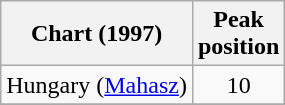<table class="wikitable sortable">
<tr>
<th>Chart (1997)</th>
<th>Peak<br>position</th>
</tr>
<tr>
<td>Hungary (<a href='#'>Mahasz</a>)</td>
<td style="text-align:center;">10</td>
</tr>
<tr>
</tr>
<tr>
</tr>
<tr>
</tr>
<tr>
</tr>
<tr>
</tr>
</table>
